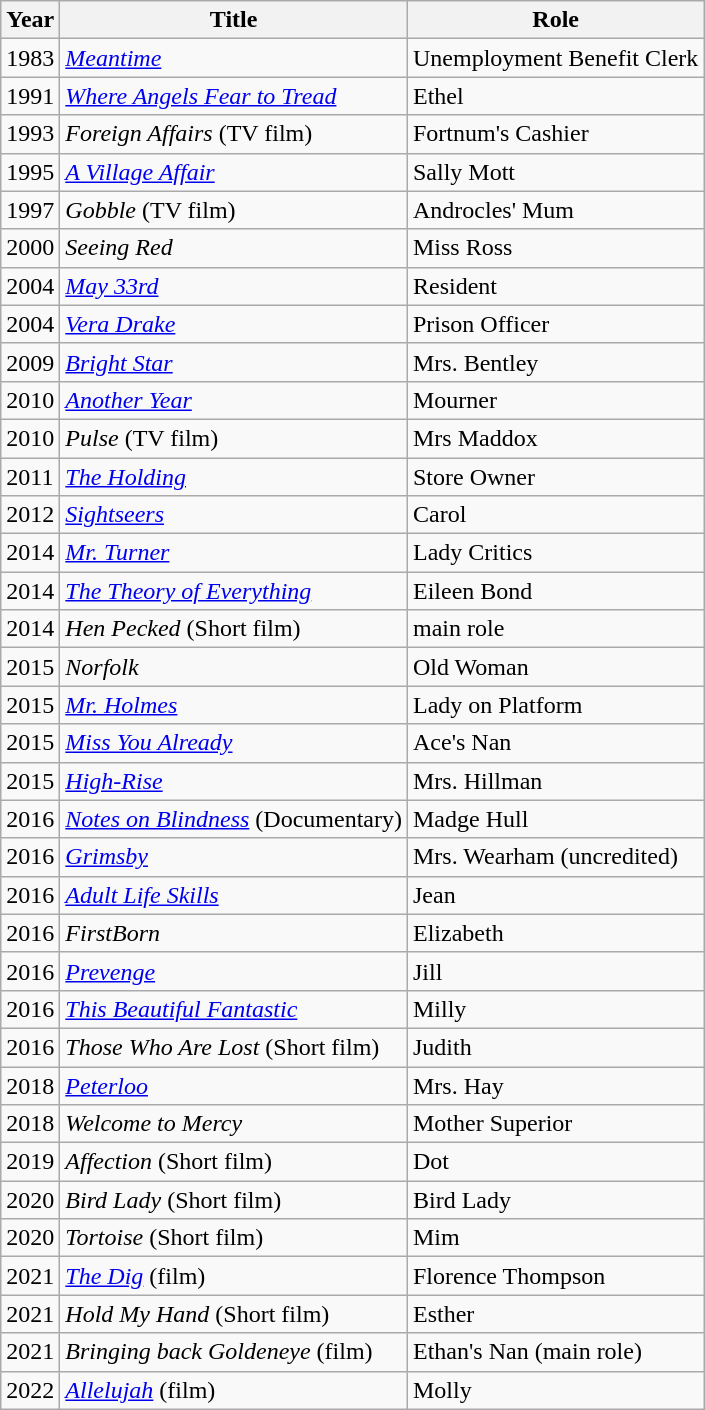<table class="wikitable sortable">
<tr>
<th>Year</th>
<th>Title</th>
<th>Role</th>
</tr>
<tr>
<td>1983</td>
<td><em><a href='#'>Meantime</a> </em></td>
<td>Unemployment Benefit Clerk</td>
</tr>
<tr>
<td>1991</td>
<td><em><a href='#'>Where Angels Fear to Tread</a> </em></td>
<td>Ethel</td>
</tr>
<tr>
<td>1993</td>
<td><em>Foreign Affairs</em> (TV film)</td>
<td>Fortnum's Cashier</td>
</tr>
<tr>
<td>1995</td>
<td><em><a href='#'>A Village Affair</a> </em></td>
<td>Sally Mott</td>
</tr>
<tr>
<td>1997</td>
<td><em>Gobble</em> (TV film)</td>
<td>Androcles' Mum</td>
</tr>
<tr>
<td>2000</td>
<td><em>Seeing Red</em></td>
<td>Miss Ross</td>
</tr>
<tr>
<td>2004</td>
<td><em><a href='#'>May 33rd</a> </em></td>
<td>Resident</td>
</tr>
<tr>
<td>2004</td>
<td><em><a href='#'>Vera Drake</a> </em></td>
<td>Prison Officer</td>
</tr>
<tr>
<td>2009</td>
<td><em><a href='#'>Bright Star</a> </em></td>
<td>Mrs. Bentley</td>
</tr>
<tr>
<td>2010</td>
<td><em><a href='#'>Another Year</a> </em></td>
<td>Mourner</td>
</tr>
<tr>
<td>2010</td>
<td><em>Pulse</em> (TV film)</td>
<td>Mrs Maddox</td>
</tr>
<tr>
<td>2011</td>
<td><em><a href='#'>The Holding</a> </em></td>
<td>Store Owner</td>
</tr>
<tr>
<td>2012</td>
<td><em><a href='#'>Sightseers</a></em></td>
<td>Carol</td>
</tr>
<tr>
<td>2014</td>
<td><em><a href='#'>Mr. Turner</a> </em></td>
<td>Lady Critics</td>
</tr>
<tr>
<td>2014</td>
<td><em><a href='#'>The Theory of Everything</a> </em></td>
<td>Eileen Bond</td>
</tr>
<tr>
<td>2014</td>
<td><em>Hen Pecked</em> (Short film)</td>
<td>main role</td>
</tr>
<tr>
<td>2015</td>
<td><em>Norfolk</em></td>
<td>Old Woman</td>
</tr>
<tr>
<td>2015</td>
<td><em><a href='#'>Mr. Holmes</a> </em></td>
<td>Lady on Platform</td>
</tr>
<tr>
<td>2015</td>
<td><em><a href='#'>Miss You Already</a> </em></td>
<td>Ace's Nan</td>
</tr>
<tr>
<td>2015</td>
<td><em><a href='#'>High-Rise</a></em></td>
<td>Mrs. Hillman</td>
</tr>
<tr>
<td>2016</td>
<td><em><a href='#'>Notes on Blindness</a></em> (Documentary)</td>
<td>Madge Hull</td>
</tr>
<tr>
<td>2016</td>
<td><em><a href='#'>Grimsby</a></em></td>
<td>Mrs. Wearham (uncredited)</td>
</tr>
<tr>
<td>2016</td>
<td><em><a href='#'>Adult Life Skills</a></em></td>
<td>Jean</td>
</tr>
<tr>
<td>2016</td>
<td><em>FirstBorn</em></td>
<td>Elizabeth</td>
</tr>
<tr>
<td>2016</td>
<td><em><a href='#'>Prevenge</a></em></td>
<td>Jill</td>
</tr>
<tr>
<td>2016</td>
<td><em><a href='#'>This Beautiful Fantastic</a></em></td>
<td>Milly</td>
</tr>
<tr>
<td>2016</td>
<td><em>Those Who Are Lost</em>  (Short film)</td>
<td>Judith</td>
</tr>
<tr>
<td>2018</td>
<td><em><a href='#'>Peterloo</a></em></td>
<td>Mrs. Hay</td>
</tr>
<tr>
<td>2018</td>
<td><em>Welcome to Mercy</em></td>
<td>Mother Superior</td>
</tr>
<tr>
<td>2019</td>
<td><em>Affection</em> (Short film)</td>
<td>Dot</td>
</tr>
<tr>
<td>2020</td>
<td><em>Bird Lady</em> (Short film)</td>
<td>Bird Lady</td>
</tr>
<tr>
<td>2020</td>
<td><em>Tortoise</em> (Short film)</td>
<td>Mim</td>
</tr>
<tr>
<td>2021</td>
<td><em><a href='#'>The Dig</a></em> (film)</td>
<td>Florence Thompson</td>
</tr>
<tr>
<td>2021</td>
<td><em>Hold My Hand</em> (Short film)</td>
<td>Esther</td>
</tr>
<tr>
<td>2021</td>
<td><em>Bringing back Goldeneye</em> (film)</td>
<td>Ethan's Nan (main role)</td>
</tr>
<tr>
<td>2022</td>
<td><em><a href='#'>Allelujah</a></em> (film)</td>
<td>Molly  </td>
</tr>
</table>
